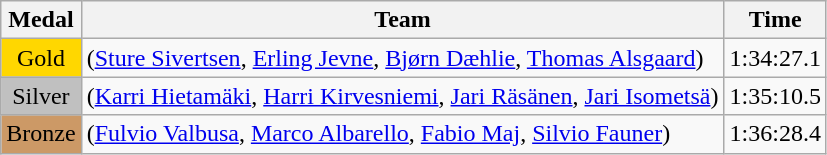<table class="wikitable">
<tr>
<th>Medal</th>
<th>Team</th>
<th>Time</th>
</tr>
<tr>
<td style="text-align:center;background-color:gold;">Gold</td>
<td> (<a href='#'>Sture Sivertsen</a>, <a href='#'>Erling Jevne</a>, <a href='#'>Bjørn Dæhlie</a>, <a href='#'>Thomas Alsgaard</a>)</td>
<td>1:34:27.1</td>
</tr>
<tr>
<td style="text-align:center;background-color:silver;">Silver</td>
<td> (<a href='#'>Karri Hietamäki</a>, <a href='#'>Harri Kirvesniemi</a>, <a href='#'>Jari Räsänen</a>, <a href='#'>Jari Isometsä</a>)</td>
<td>1:35:10.5</td>
</tr>
<tr>
<td style="text-align:center;background-color:#CC9966;">Bronze</td>
<td> (<a href='#'>Fulvio Valbusa</a>, <a href='#'>Marco Albarello</a>, <a href='#'>Fabio Maj</a>, <a href='#'>Silvio Fauner</a>)</td>
<td>1:36:28.4</td>
</tr>
</table>
